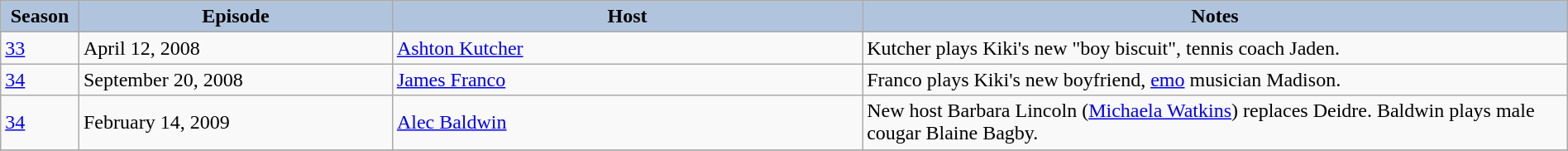<table class="wikitable" style="width:100%;">
<tr>
<th style="background:#B0C4DE;" width="5%">Season</th>
<th style="background:#B0C4DE;" width="20%">Episode</th>
<th style="background:#B0C4DE;" width="30%">Host</th>
<th style="background:#B0C4DE;" width="45%">Notes</th>
</tr>
<tr>
<td><a href='#'>33</a></td>
<td>April 12, 2008</td>
<td><a href='#'>Ashton Kutcher</a></td>
<td>Kutcher plays Kiki's new "boy biscuit", tennis coach Jaden.</td>
</tr>
<tr>
<td><a href='#'>34</a></td>
<td>September 20, 2008</td>
<td><a href='#'>James Franco</a></td>
<td>Franco plays Kiki's new boyfriend, <a href='#'>emo</a> musician Madison.</td>
</tr>
<tr>
<td><a href='#'>34</a></td>
<td>February 14, 2009</td>
<td><a href='#'>Alec Baldwin</a></td>
<td>New host Barbara Lincoln (<a href='#'>Michaela Watkins</a>) replaces Deidre. Baldwin plays male cougar Blaine Bagby.</td>
</tr>
<tr>
</tr>
</table>
